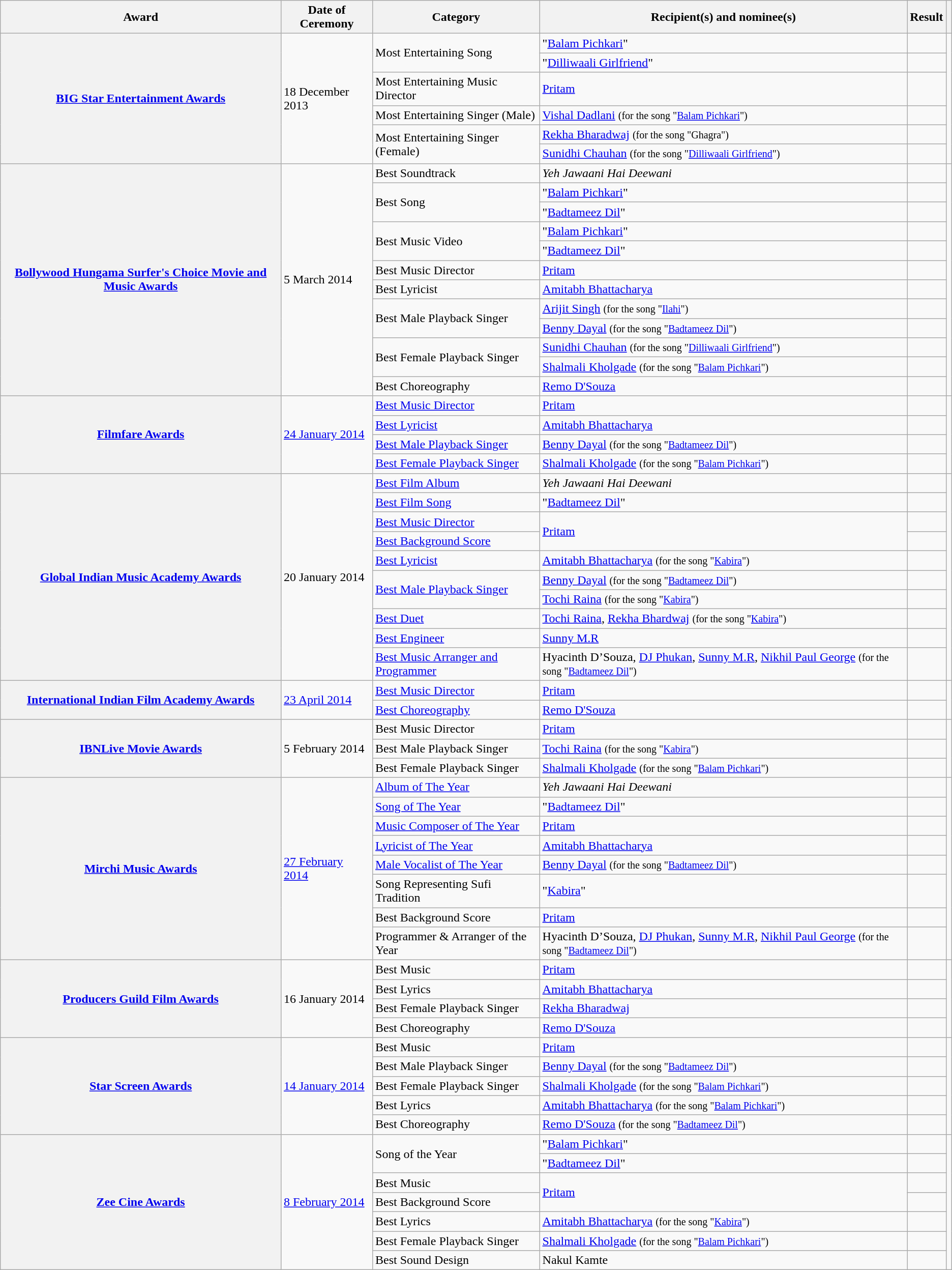<table class="wikitable plainrowheaders sortable">
<tr>
<th scope="col">Award</th>
<th scope="col">Date of Ceremony</th>
<th scope="col">Category</th>
<th scope="col">Recipient(s) and nominee(s)</th>
<th scope="col">Result</th>
<th scope="col" class="unsortable"></th>
</tr>
<tr>
<th rowspan="6" scope="row"><a href='#'>BIG Star Entertainment Awards</a></th>
<td rowspan="6">18 December 2013</td>
<td rowspan="2">Most Entertaining Song</td>
<td>"<a href='#'>Balam Pichkari</a>"</td>
<td></td>
<td rowspan="6" style="text-align:center;"><br></td>
</tr>
<tr>
<td>"<a href='#'>Dilliwaali Girlfriend</a>"</td>
<td></td>
</tr>
<tr>
<td>Most Entertaining Music Director</td>
<td><a href='#'>Pritam</a></td>
<td></td>
</tr>
<tr>
<td>Most Entertaining Singer (Male)</td>
<td><a href='#'>Vishal Dadlani</a> <small>(for the song "<a href='#'>Balam Pichkari</a>")</small></td>
<td></td>
</tr>
<tr>
<td rowspan="2">Most Entertaining Singer (Female)</td>
<td><a href='#'>Rekha Bharadwaj</a> <small>(for the song "Ghagra")</small></td>
<td></td>
</tr>
<tr>
<td><a href='#'>Sunidhi Chauhan</a> <small>(for the song "<a href='#'>Dilliwaali Girlfriend</a>")</small></td>
<td></td>
</tr>
<tr>
<th rowspan="12" scope="row"><a href='#'>Bollywood Hungama Surfer's Choice Movie and Music Awards</a></th>
<td rowspan="12">5 March 2014</td>
<td>Best Soundtrack</td>
<td><em>Yeh Jawaani Hai Deewani</em></td>
<td></td>
<td rowspan="12" style="text-align:center;"></td>
</tr>
<tr>
<td rowspan="2">Best Song</td>
<td>"<a href='#'>Balam Pichkari</a>"</td>
<td></td>
</tr>
<tr>
<td>"<a href='#'>Badtameez Dil</a>"</td>
<td></td>
</tr>
<tr>
<td rowspan="2">Best Music Video</td>
<td>"<a href='#'>Balam Pichkari</a>"</td>
<td></td>
</tr>
<tr>
<td>"<a href='#'>Badtameez Dil</a>"</td>
<td></td>
</tr>
<tr>
<td>Best Music Director</td>
<td><a href='#'>Pritam</a></td>
<td></td>
</tr>
<tr>
<td>Best Lyricist</td>
<td><a href='#'>Amitabh Bhattacharya</a></td>
<td></td>
</tr>
<tr>
<td rowspan="2">Best Male Playback Singer</td>
<td><a href='#'>Arijit Singh</a> <small>(for the song "<a href='#'>Ilahi</a>")</small></td>
<td></td>
</tr>
<tr>
<td><a href='#'>Benny Dayal</a> <small>(for the song "<a href='#'>Badtameez Dil</a>")</small></td>
<td></td>
</tr>
<tr>
<td rowspan="2">Best Female Playback Singer</td>
<td><a href='#'>Sunidhi Chauhan</a> <small>(for the song "<a href='#'>Dilliwaali Girlfriend</a>")</small></td>
<td></td>
</tr>
<tr>
<td><a href='#'>Shalmali Kholgade</a> <small>(for the song "<a href='#'>Balam Pichkari</a>")</small></td>
<td></td>
</tr>
<tr>
<td>Best Choreography</td>
<td><a href='#'>Remo D'Souza</a></td>
<td></td>
</tr>
<tr>
<th rowspan="4" scope="row"><a href='#'>Filmfare Awards</a></th>
<td rowspan="4"><a href='#'>24 January 2014</a></td>
<td><a href='#'>Best Music Director</a></td>
<td><a href='#'>Pritam</a></td>
<td></td>
<td rowspan="4" style="text-align:center;"><br></td>
</tr>
<tr>
<td><a href='#'>Best Lyricist</a></td>
<td><a href='#'>Amitabh Bhattacharya</a></td>
<td></td>
</tr>
<tr>
<td><a href='#'>Best Male Playback Singer</a></td>
<td><a href='#'>Benny Dayal</a> <small>(for the song "<a href='#'>Badtameez Dil</a>")</small></td>
<td></td>
</tr>
<tr>
<td><a href='#'>Best Female Playback Singer</a></td>
<td><a href='#'>Shalmali Kholgade</a> <small>(for the song "<a href='#'>Balam Pichkari</a>")</small></td>
<td></td>
</tr>
<tr>
<th rowspan="10" scope="row"><a href='#'>Global Indian Music Academy Awards</a></th>
<td rowspan="10">20 January 2014</td>
<td><a href='#'>Best Film Album</a></td>
<td><em>Yeh Jawaani Hai Deewani</em></td>
<td></td>
<td rowspan="10" style="text-align:center;"></td>
</tr>
<tr>
<td><a href='#'>Best Film Song</a></td>
<td>"<a href='#'>Badtameez Dil</a>"</td>
<td></td>
</tr>
<tr>
<td><a href='#'>Best Music Director</a></td>
<td rowspan="2"><a href='#'>Pritam</a></td>
<td></td>
</tr>
<tr>
<td><a href='#'>Best Background Score</a></td>
<td></td>
</tr>
<tr>
<td><a href='#'>Best Lyricist</a></td>
<td><a href='#'>Amitabh Bhattacharya</a> <small>(for the song "<a href='#'>Kabira</a>")</small></td>
<td></td>
</tr>
<tr>
<td rowspan="2"><a href='#'>Best Male Playback Singer</a></td>
<td><a href='#'>Benny Dayal</a> <small>(for the song "<a href='#'>Badtameez Dil</a>")</small></td>
<td></td>
</tr>
<tr>
<td><a href='#'>Tochi Raina</a> <small>(for the song "<a href='#'>Kabira</a>")</small></td>
<td></td>
</tr>
<tr>
<td><a href='#'>Best Duet</a></td>
<td><a href='#'>Tochi Raina</a>, <a href='#'>Rekha Bhardwaj</a> <small>(for the song "<a href='#'>Kabira</a>")</small></td>
<td></td>
</tr>
<tr>
<td><a href='#'>Best Engineer</a></td>
<td><a href='#'>Sunny M.R</a></td>
<td></td>
</tr>
<tr>
<td><a href='#'>Best Music Arranger and Programmer</a></td>
<td>Hyacinth D’Souza, <a href='#'>DJ Phukan</a>, <a href='#'>Sunny M.R</a>, <a href='#'>Nikhil Paul George</a> <small>(for the song "<a href='#'>Badtameez Dil</a>")</small></td>
<td></td>
</tr>
<tr>
<th rowspan="2" scope="row"><a href='#'>International Indian Film Academy Awards</a></th>
<td rowspan="2"><a href='#'>23 April 2014</a></td>
<td><a href='#'>Best Music Director</a></td>
<td><a href='#'>Pritam</a></td>
<td></td>
<td rowspan="2" style="text-align:center;"><br><br></td>
</tr>
<tr>
<td><a href='#'>Best Choreography</a></td>
<td><a href='#'>Remo D'Souza</a></td>
<td></td>
</tr>
<tr>
<th rowspan="3" scope="row"><a href='#'>IBNLive Movie Awards</a></th>
<td rowspan="3">5 February 2014</td>
<td>Best Music Director</td>
<td><a href='#'>Pritam</a></td>
<td></td>
<td rowspan="3" style="text-align:center;"></td>
</tr>
<tr>
<td>Best Male Playback Singer</td>
<td><a href='#'>Tochi Raina</a> <small>(for the song "<a href='#'>Kabira</a>")</small></td>
<td></td>
</tr>
<tr>
<td>Best Female Playback Singer</td>
<td><a href='#'>Shalmali Kholgade</a> <small>(for the song "<a href='#'>Balam Pichkari</a>")</small></td>
<td></td>
</tr>
<tr>
<th rowspan="8" scope="row"><a href='#'>Mirchi Music Awards</a></th>
<td rowspan="8"><a href='#'>27 February 2014</a></td>
<td><a href='#'>Album of The Year</a></td>
<td><em>Yeh Jawaani Hai Deewani</em></td>
<td></td>
<td rowspan="8" style="text-align:center;"></td>
</tr>
<tr>
<td><a href='#'>Song of The Year</a></td>
<td>"<a href='#'>Badtameez Dil</a>"</td>
<td></td>
</tr>
<tr>
<td><a href='#'>Music Composer of The Year</a></td>
<td><a href='#'>Pritam</a></td>
<td></td>
</tr>
<tr>
<td><a href='#'>Lyricist of The Year</a></td>
<td><a href='#'>Amitabh Bhattacharya</a></td>
<td></td>
</tr>
<tr>
<td><a href='#'>Male Vocalist of The Year</a></td>
<td><a href='#'>Benny Dayal</a> <small>(for the song "<a href='#'>Badtameez Dil</a>")</small></td>
<td></td>
</tr>
<tr>
<td>Song Representing Sufi Tradition</td>
<td>"<a href='#'>Kabira</a>"</td>
<td></td>
</tr>
<tr>
<td>Best Background Score</td>
<td><a href='#'>Pritam</a></td>
<td></td>
</tr>
<tr>
<td>Programmer & Arranger of the Year</td>
<td>Hyacinth D’Souza, <a href='#'>DJ Phukan</a>, <a href='#'>Sunny M.R</a>, <a href='#'>Nikhil Paul George</a> <small>(for the song "<a href='#'>Badtameez Dil</a>")</small></td>
<td></td>
</tr>
<tr>
<th rowspan="4" scope="row"><a href='#'>Producers Guild Film Awards</a></th>
<td rowspan="4">16 January 2014</td>
<td>Best Music</td>
<td><a href='#'>Pritam</a></td>
<td></td>
<td rowspan="4" style="text-align:center;"><br></td>
</tr>
<tr>
<td>Best Lyrics</td>
<td><a href='#'>Amitabh Bhattacharya</a></td>
<td></td>
</tr>
<tr>
<td>Best Female Playback Singer</td>
<td><a href='#'>Rekha Bharadwaj</a></td>
<td></td>
</tr>
<tr>
<td>Best Choreography</td>
<td><a href='#'>Remo D'Souza</a></td>
<td></td>
</tr>
<tr>
<th rowspan="5" scope="row"><a href='#'>Star Screen Awards</a></th>
<td rowspan="5"><a href='#'>14 January 2014</a></td>
<td>Best Music</td>
<td><a href='#'>Pritam</a></td>
<td></td>
<td rowspan="5" style="text-align:center;"><br></td>
</tr>
<tr>
<td>Best Male Playback Singer</td>
<td><a href='#'>Benny Dayal</a> <small>(for the song "<a href='#'>Badtameez Dil</a>")</small></td>
<td></td>
</tr>
<tr>
<td>Best Female Playback Singer</td>
<td><a href='#'>Shalmali Kholgade</a> <small>(for the song "<a href='#'>Balam Pichkari</a>")</small></td>
<td></td>
</tr>
<tr>
<td>Best Lyrics</td>
<td><a href='#'>Amitabh Bhattacharya</a> <small>(for the song "<a href='#'>Balam Pichkari</a>")</small></td>
<td></td>
</tr>
<tr>
<td>Best Choreography</td>
<td><a href='#'>Remo D'Souza</a> <small>(for the song "<a href='#'>Badtameez Dil</a>")</small></td>
<td></td>
</tr>
<tr>
<th rowspan="7" scope="row"><a href='#'>Zee Cine Awards</a></th>
<td rowspan="7"><a href='#'>8 February 2014</a></td>
<td rowspan="2">Song of the Year</td>
<td>"<a href='#'>Balam Pichkari</a>"</td>
<td></td>
<td rowspan="7" style="text-align:center;"><br><br></td>
</tr>
<tr>
<td>"<a href='#'>Badtameez Dil</a>"</td>
<td></td>
</tr>
<tr>
<td>Best Music</td>
<td rowspan="2"><a href='#'>Pritam</a></td>
<td></td>
</tr>
<tr>
<td>Best Background Score</td>
<td></td>
</tr>
<tr>
<td>Best Lyrics</td>
<td><a href='#'>Amitabh Bhattacharya</a> <small>(for the song "<a href='#'>Kabira</a>")</small></td>
<td></td>
</tr>
<tr>
<td>Best Female Playback Singer</td>
<td><a href='#'>Shalmali Kholgade</a> <small>(for the song "<a href='#'>Balam Pichkari</a>")</small></td>
<td></td>
</tr>
<tr>
<td>Best Sound Design</td>
<td>Nakul Kamte</td>
<td></td>
</tr>
</table>
